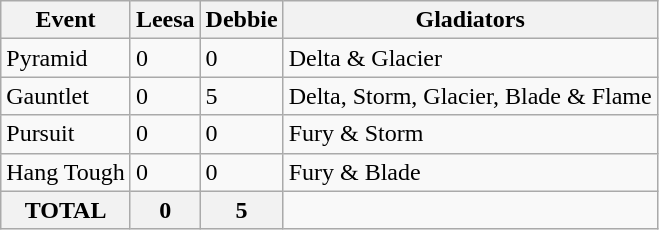<table class="wikitable">
<tr>
<th>Event</th>
<th>Leesa</th>
<th>Debbie</th>
<th>Gladiators</th>
</tr>
<tr>
<td>Pyramid</td>
<td>0</td>
<td>0</td>
<td>Delta & Glacier</td>
</tr>
<tr>
<td>Gauntlet</td>
<td>0</td>
<td>5</td>
<td>Delta, Storm, Glacier, Blade & Flame</td>
</tr>
<tr>
<td>Pursuit</td>
<td>0</td>
<td>0</td>
<td>Fury & Storm</td>
</tr>
<tr>
<td>Hang Tough</td>
<td>0</td>
<td>0</td>
<td>Fury & Blade</td>
</tr>
<tr>
<th>TOTAL</th>
<th>0</th>
<th>5</th>
</tr>
</table>
